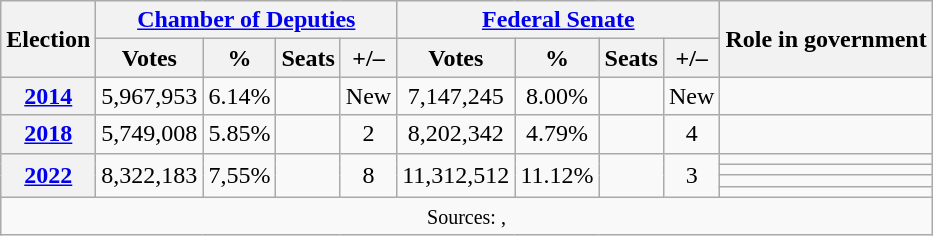<table class=wikitable style=text-align:center>
<tr>
<th rowspan="2">Election</th>
<th colspan="4"><a href='#'>Chamber of Deputies</a></th>
<th colspan="4"><a href='#'>Federal Senate</a></th>
<th rowspan="2"><strong>Role in government</strong></th>
</tr>
<tr>
<th><strong>Votes</strong></th>
<th><strong>%</strong></th>
<th><strong>Seats</strong></th>
<th>+/–</th>
<th><strong>Votes</strong></th>
<th><strong>%</strong></th>
<th><strong>Seats</strong></th>
<th>+/–</th>
</tr>
<tr>
<th><a href='#'>2014</a></th>
<td align="center">5,967,953</td>
<td align="center">6.14%</td>
<td style="text-align:center;"></td>
<td>New</td>
<td align="center">7,147,245</td>
<td align="center">8.00%</td>
<td style="text-align:center;"></td>
<td>New</td>
<td></td>
</tr>
<tr>
<th><a href='#'>2018</a></th>
<td align="center">5,749,008</td>
<td align="center">5.85%</td>
<td style="text-align:center;"></td>
<td> 2</td>
<td align="center">8,202,342</td>
<td align="center">4.79%</td>
<td style="text-align:center;"></td>
<td> 4</td>
<td></td>
</tr>
<tr>
<th rowspan="4"><a href='#'>2022</a></th>
<td rowspan="4">8,322,183</td>
<td rowspan="4">7,55%</td>
<td rowspan="4"></td>
<td rowspan="4"> 8</td>
<td rowspan="4">11,312,512</td>
<td rowspan="4">11.12%</td>
<td rowspan="4"></td>
<td rowspan="4"> 3</td>
<td></td>
</tr>
<tr>
<td></td>
</tr>
<tr>
<td></td>
</tr>
<tr>
<td></td>
</tr>
<tr>
<td colspan="10"><small>Sources: , </small></td>
</tr>
</table>
